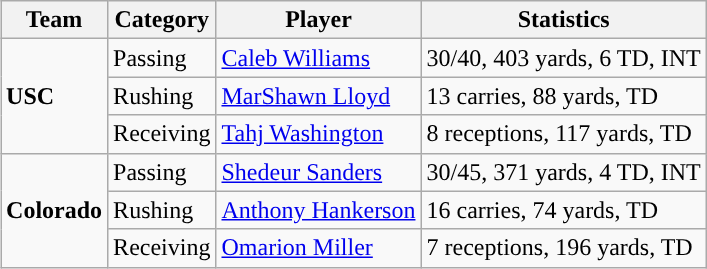<table class="wikitable" style="float: right;">
<tr>
<th>Team</th>
<th>Category</th>
<th>Player</th>
<th>Statistics</th>
</tr>
<tr>
<td rowspan=3><strong>USC</strong></td>
<td>Passing</td>
<td><a href='#'>Caleb Williams</a></td>
<td>30/40, 403 yards, 6 TD, INT</td>
</tr>
<tr>
<td>Rushing</td>
<td><a href='#'>MarShawn Lloyd</a></td>
<td>13 carries, 88 yards, TD</td>
</tr>
<tr>
<td>Receiving</td>
<td><a href='#'>Tahj Washington</a></td>
<td>8 receptions, 117 yards, TD</td>
</tr>
<tr>
<td rowspan=3><strong>Colorado</strong></td>
<td>Passing</td>
<td><a href='#'>Shedeur Sanders</a></td>
<td>30/45, 371 yards, 4 TD, INT</td>
</tr>
<tr>
<td>Rushing</td>
<td><a href='#'>Anthony Hankerson</a></td>
<td>16 carries, 74 yards, TD</td>
</tr>
<tr>
<td>Receiving</td>
<td><a href='#'>Omarion Miller</a></td>
<td>7 receptions, 196 yards, TD</td>
</tr>
</table>
